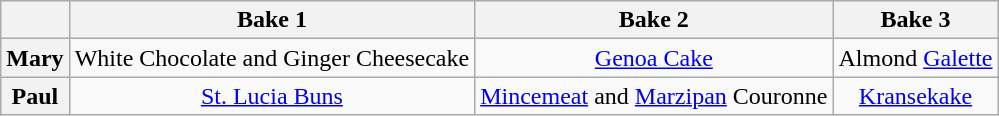<table class="wikitable" style="text-align:center;">
<tr>
<th scope="col"></th>
<th scope="col">Bake 1</th>
<th scope="col">Bake 2</th>
<th scope="col">Bake 3</th>
</tr>
<tr>
<th scope="row">Mary</th>
<td>White Chocolate and Ginger Cheesecake</td>
<td><a href='#'>Genoa Cake</a></td>
<td>Almond <a href='#'>Galette</a></td>
</tr>
<tr>
<th scope="row">Paul</th>
<td><a href='#'>St. Lucia Buns</a></td>
<td><a href='#'>Mincemeat</a> and <a href='#'>Marzipan</a> Couronne</td>
<td><a href='#'>Kransekake</a></td>
</tr>
</table>
